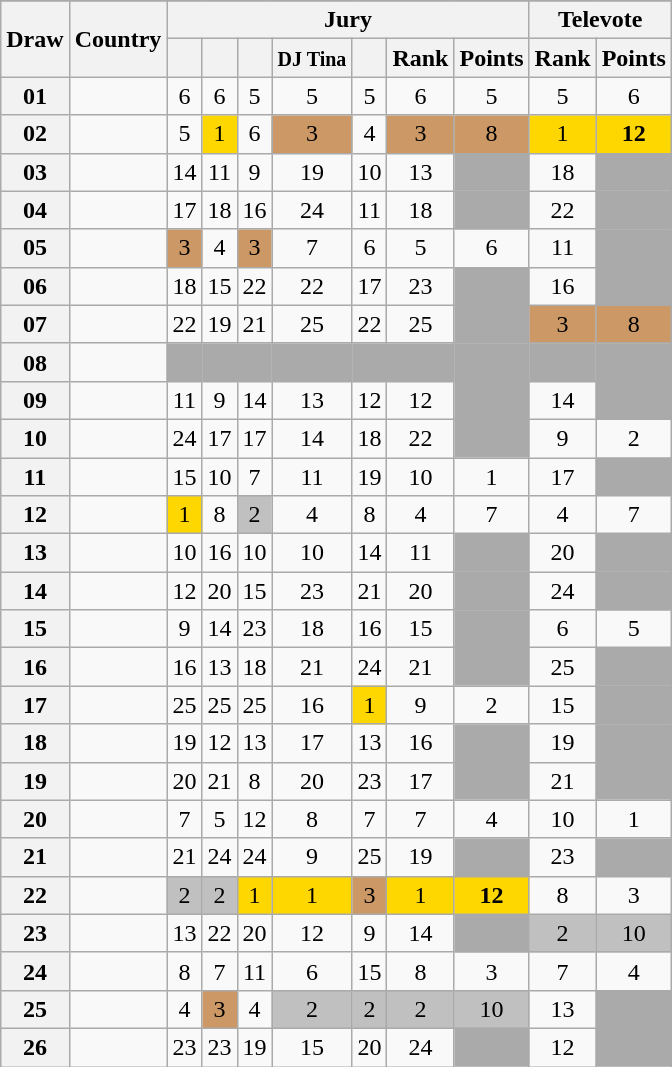<table class="sortable wikitable collapsible plainrowheaders" style="text-align:center;">
<tr>
</tr>
<tr>
<th scope="col" rowspan="2">Draw</th>
<th scope="col" rowspan="2">Country</th>
<th scope="col" colspan="7">Jury</th>
<th scope="col" colspan="2">Televote</th>
</tr>
<tr>
<th scope="col"><small></small></th>
<th scope="col"><small></small></th>
<th scope="col"><small></small></th>
<th scope="col"><small>DJ Tina</small></th>
<th scope="col"><small></small></th>
<th scope="col">Rank</th>
<th scope="col">Points</th>
<th scope="col">Rank</th>
<th scope="col">Points</th>
</tr>
<tr>
<th scope="row" style="text-align:center;">01</th>
<td style="text-align:left;"></td>
<td>6</td>
<td>6</td>
<td>5</td>
<td>5</td>
<td>5</td>
<td>6</td>
<td>5</td>
<td>5</td>
<td>6</td>
</tr>
<tr>
<th scope="row" style="text-align:center;">02</th>
<td style="text-align:left;"></td>
<td>5</td>
<td style="background:gold;">1</td>
<td>6</td>
<td style="background:#CC9966;">3</td>
<td>4</td>
<td style="background:#CC9966;">3</td>
<td style="background:#CC9966;">8</td>
<td style="background:gold;">1</td>
<td style="background:gold;"><strong>12</strong></td>
</tr>
<tr>
<th scope="row" style="text-align:center;">03</th>
<td style="text-align:left;"></td>
<td>14</td>
<td>11</td>
<td>9</td>
<td>19</td>
<td>10</td>
<td>13</td>
<td style="background:#AAAAAA;"></td>
<td>18</td>
<td style="background:#AAAAAA;"></td>
</tr>
<tr>
<th scope="row" style="text-align:center;">04</th>
<td style="text-align:left;"></td>
<td>17</td>
<td>18</td>
<td>16</td>
<td>24</td>
<td>11</td>
<td>18</td>
<td style="background:#AAAAAA;"></td>
<td>22</td>
<td style="background:#AAAAAA;"></td>
</tr>
<tr>
<th scope="row" style="text-align:center;">05</th>
<td style="text-align:left;"></td>
<td style="background:#CC9966;">3</td>
<td>4</td>
<td style="background:#CC9966;">3</td>
<td>7</td>
<td>6</td>
<td>5</td>
<td>6</td>
<td>11</td>
<td style="background:#AAAAAA;"></td>
</tr>
<tr>
<th scope="row" style="text-align:center;">06</th>
<td style="text-align:left;"></td>
<td>18</td>
<td>15</td>
<td>22</td>
<td>22</td>
<td>17</td>
<td>23</td>
<td style="background:#AAAAAA;"></td>
<td>16</td>
<td style="background:#AAAAAA;"></td>
</tr>
<tr>
<th scope="row" style="text-align:center;">07</th>
<td style="text-align:left;"></td>
<td>22</td>
<td>19</td>
<td>21</td>
<td>25</td>
<td>22</td>
<td>25</td>
<td style="background:#AAAAAA;"></td>
<td style="background:#CC9966;">3</td>
<td style="background:#CC9966;">8</td>
</tr>
<tr class="sortbottom">
<th scope="row" style="text-align:center;">08</th>
<td style="text-align:left;"></td>
<td style="background:#AAAAAA;"></td>
<td style="background:#AAAAAA;"></td>
<td style="background:#AAAAAA;"></td>
<td style="background:#AAAAAA;"></td>
<td style="background:#AAAAAA;"></td>
<td style="background:#AAAAAA;"></td>
<td style="background:#AAAAAA;"></td>
<td style="background:#AAAAAA;"></td>
<td style="background:#AAAAAA;"></td>
</tr>
<tr>
<th scope="row" style="text-align:center;">09</th>
<td style="text-align:left;"></td>
<td>11</td>
<td>9</td>
<td>14</td>
<td>13</td>
<td>12</td>
<td>12</td>
<td style="background:#AAAAAA;"></td>
<td>14</td>
<td style="background:#AAAAAA;"></td>
</tr>
<tr>
<th scope="row" style="text-align:center;">10</th>
<td style="text-align:left;"></td>
<td>24</td>
<td>17</td>
<td>17</td>
<td>14</td>
<td>18</td>
<td>22</td>
<td style="background:#AAAAAA;"></td>
<td>9</td>
<td>2</td>
</tr>
<tr>
<th scope="row" style="text-align:center;">11</th>
<td style="text-align:left;"></td>
<td>15</td>
<td>10</td>
<td>7</td>
<td>11</td>
<td>19</td>
<td>10</td>
<td>1</td>
<td>17</td>
<td style="background:#AAAAAA;"></td>
</tr>
<tr>
<th scope="row" style="text-align:center;">12</th>
<td style="text-align:left;"></td>
<td style="background:gold;">1</td>
<td>8</td>
<td style="background:silver;">2</td>
<td>4</td>
<td>8</td>
<td>4</td>
<td>7</td>
<td>4</td>
<td>7</td>
</tr>
<tr>
<th scope="row" style="text-align:center;">13</th>
<td style="text-align:left;"></td>
<td>10</td>
<td>16</td>
<td>10</td>
<td>10</td>
<td>14</td>
<td>11</td>
<td style="background:#AAAAAA;"></td>
<td>20</td>
<td style="background:#AAAAAA;"></td>
</tr>
<tr>
<th scope="row" style="text-align:center;">14</th>
<td style="text-align:left;"></td>
<td>12</td>
<td>20</td>
<td>15</td>
<td>23</td>
<td>21</td>
<td>20</td>
<td style="background:#AAAAAA;"></td>
<td>24</td>
<td style="background:#AAAAAA;"></td>
</tr>
<tr>
<th scope="row" style="text-align:center;">15</th>
<td style="text-align:left;"></td>
<td>9</td>
<td>14</td>
<td>23</td>
<td>18</td>
<td>16</td>
<td>15</td>
<td style="background:#AAAAAA;"></td>
<td>6</td>
<td>5</td>
</tr>
<tr>
<th scope="row" style="text-align:center;">16</th>
<td style="text-align:left;"></td>
<td>16</td>
<td>13</td>
<td>18</td>
<td>21</td>
<td>24</td>
<td>21</td>
<td style="background:#AAAAAA;"></td>
<td>25</td>
<td style="background:#AAAAAA;"></td>
</tr>
<tr>
<th scope="row" style="text-align:center;">17</th>
<td style="text-align:left;"></td>
<td>25</td>
<td>25</td>
<td>25</td>
<td>16</td>
<td style="background:gold;">1</td>
<td>9</td>
<td>2</td>
<td>15</td>
<td style="background:#AAAAAA;"></td>
</tr>
<tr>
<th scope="row" style="text-align:center;">18</th>
<td style="text-align:left;"></td>
<td>19</td>
<td>12</td>
<td>13</td>
<td>17</td>
<td>13</td>
<td>16</td>
<td style="background:#AAAAAA;"></td>
<td>19</td>
<td style="background:#AAAAAA;"></td>
</tr>
<tr>
<th scope="row" style="text-align:center;">19</th>
<td style="text-align:left;"></td>
<td>20</td>
<td>21</td>
<td>8</td>
<td>20</td>
<td>23</td>
<td>17</td>
<td style="background:#AAAAAA;"></td>
<td>21</td>
<td style="background:#AAAAAA;"></td>
</tr>
<tr>
<th scope="row" style="text-align:center;">20</th>
<td style="text-align:left;"></td>
<td>7</td>
<td>5</td>
<td>12</td>
<td>8</td>
<td>7</td>
<td>7</td>
<td>4</td>
<td>10</td>
<td>1</td>
</tr>
<tr>
<th scope="row" style="text-align:center;">21</th>
<td style="text-align:left;"></td>
<td>21</td>
<td>24</td>
<td>24</td>
<td>9</td>
<td>25</td>
<td>19</td>
<td style="background:#AAAAAA;"></td>
<td>23</td>
<td style="background:#AAAAAA;"></td>
</tr>
<tr>
<th scope="row" style="text-align:center;">22</th>
<td style="text-align:left;"></td>
<td style="background:silver;">2</td>
<td style="background:silver;">2</td>
<td style="background:gold;">1</td>
<td style="background:gold;">1</td>
<td style="background:#CC9966;">3</td>
<td style="background:gold;">1</td>
<td style="background:gold;"><strong>12</strong></td>
<td>8</td>
<td>3</td>
</tr>
<tr>
<th scope="row" style="text-align:center;">23</th>
<td style="text-align:left;"></td>
<td>13</td>
<td>22</td>
<td>20</td>
<td>12</td>
<td>9</td>
<td>14</td>
<td style="background:#AAAAAA;"></td>
<td style="background:silver;">2</td>
<td style="background:silver;">10</td>
</tr>
<tr>
<th scope="row" style="text-align:center;">24</th>
<td style="text-align:left;"></td>
<td>8</td>
<td>7</td>
<td>11</td>
<td>6</td>
<td>15</td>
<td>8</td>
<td>3</td>
<td>7</td>
<td>4</td>
</tr>
<tr>
<th scope="row" style="text-align:center;">25</th>
<td style="text-align:left;"></td>
<td>4</td>
<td style="background:#CC9966;">3</td>
<td>4</td>
<td style="background:silver;">2</td>
<td style="background:silver;">2</td>
<td style="background:silver;">2</td>
<td style="background:silver;">10</td>
<td>13</td>
<td style="background:#AAAAAA;"></td>
</tr>
<tr>
<th scope="row" style="text-align:center;">26</th>
<td style="text-align:left;"></td>
<td>23</td>
<td>23</td>
<td>19</td>
<td>15</td>
<td>20</td>
<td>24</td>
<td style="background:#AAAAAA;"></td>
<td>12</td>
<td style="background:#AAAAAA;"></td>
</tr>
</table>
